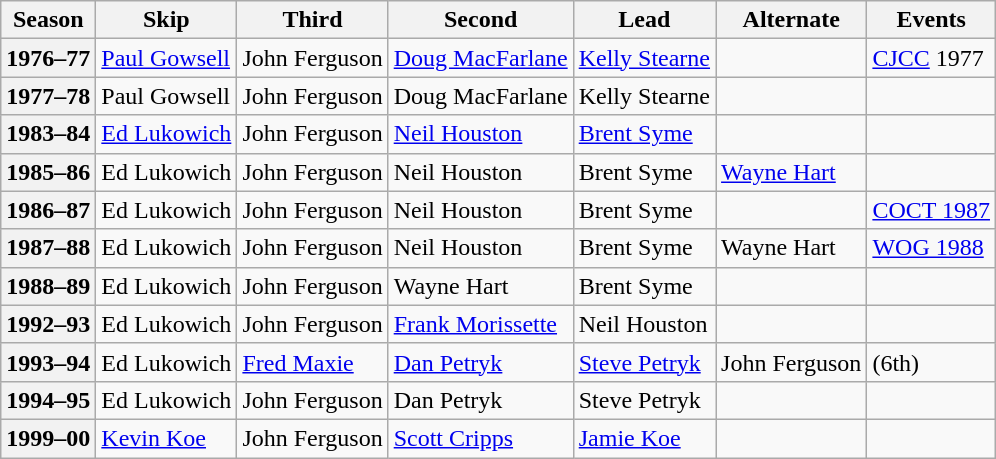<table class="wikitable">
<tr>
<th scope="col">Season</th>
<th scope="col">Skip</th>
<th scope="col">Third</th>
<th scope="col">Second</th>
<th scope="col">Lead</th>
<th scope="col">Alternate</th>
<th scope="col">Events</th>
</tr>
<tr>
<th scope="row">1976–77</th>
<td><a href='#'>Paul Gowsell</a></td>
<td>John Ferguson</td>
<td><a href='#'>Doug MacFarlane</a></td>
<td><a href='#'>Kelly Stearne</a></td>
<td></td>
<td><a href='#'>CJCC</a> 1977 </td>
</tr>
<tr>
<th scope="row">1977–78</th>
<td>Paul Gowsell</td>
<td>John Ferguson</td>
<td>Doug MacFarlane</td>
<td>Kelly Stearne</td>
<td></td>
<td> </td>
</tr>
<tr>
<th scope="row">1983–84</th>
<td><a href='#'>Ed Lukowich</a></td>
<td>John Ferguson</td>
<td><a href='#'>Neil Houston</a></td>
<td><a href='#'>Brent Syme</a></td>
<td></td>
<td> </td>
</tr>
<tr>
<th scope="row">1985–86</th>
<td>Ed Lukowich</td>
<td>John Ferguson</td>
<td>Neil Houston</td>
<td>Brent Syme</td>
<td><a href='#'>Wayne Hart</a></td>
<td> <br> </td>
</tr>
<tr>
<th scope="row">1986–87</th>
<td>Ed Lukowich</td>
<td>John Ferguson</td>
<td>Neil Houston</td>
<td>Brent Syme</td>
<td></td>
<td><a href='#'>COCT 1987</a> </td>
</tr>
<tr>
<th scope="row">1987–88</th>
<td>Ed Lukowich</td>
<td>John Ferguson</td>
<td>Neil Houston</td>
<td>Brent Syme</td>
<td>Wayne Hart</td>
<td><a href='#'>WOG 1988</a> </td>
</tr>
<tr>
<th scope="row">1988–89</th>
<td>Ed Lukowich</td>
<td>John Ferguson</td>
<td>Wayne Hart</td>
<td>Brent Syme</td>
<td></td>
<td></td>
</tr>
<tr>
<th scope="row">1992–93</th>
<td>Ed Lukowich</td>
<td>John Ferguson</td>
<td><a href='#'>Frank Morissette</a></td>
<td>Neil Houston</td>
<td></td>
<td></td>
</tr>
<tr>
<th scope="row">1993–94</th>
<td>Ed Lukowich</td>
<td><a href='#'>Fred Maxie</a></td>
<td><a href='#'>Dan Petryk</a></td>
<td><a href='#'>Steve Petryk</a></td>
<td>John Ferguson</td>
<td> (6th)</td>
</tr>
<tr>
<th scope="row">1994–95</th>
<td>Ed Lukowich</td>
<td>John Ferguson</td>
<td>Dan Petryk</td>
<td>Steve Petryk</td>
<td></td>
<td></td>
</tr>
<tr>
<th scope="row">1999–00</th>
<td><a href='#'>Kevin Koe</a></td>
<td>John Ferguson</td>
<td><a href='#'>Scott Cripps</a></td>
<td><a href='#'>Jamie Koe</a></td>
<td></td>
<td></td>
</tr>
</table>
